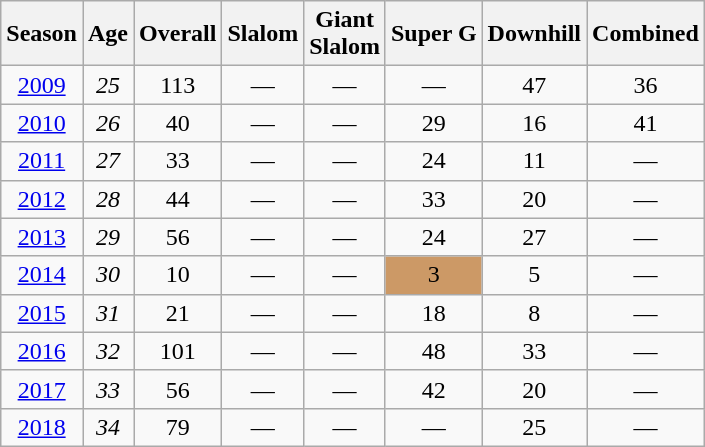<table class="wikitable" style="text-align:center;">
<tr>
<th>Season</th>
<th>Age</th>
<th>Overall</th>
<th>Slalom</th>
<th>Giant<br>Slalom</th>
<th>Super G</th>
<th>Downhill</th>
<th>Combined</th>
</tr>
<tr>
<td><a href='#'>2009</a></td>
<td><em>25</em></td>
<td>113</td>
<td>—</td>
<td>—</td>
<td>—</td>
<td>47</td>
<td>36</td>
</tr>
<tr>
<td><a href='#'>2010</a></td>
<td><em>26</em></td>
<td>40</td>
<td>—</td>
<td>—</td>
<td>29</td>
<td>16</td>
<td>41</td>
</tr>
<tr>
<td><a href='#'>2011</a></td>
<td><em>27</em></td>
<td>33</td>
<td>—</td>
<td>—</td>
<td>24</td>
<td>11</td>
<td>—</td>
</tr>
<tr>
<td><a href='#'>2012</a></td>
<td><em>28</em></td>
<td>44</td>
<td>—</td>
<td>—</td>
<td>33</td>
<td>20</td>
<td>—</td>
</tr>
<tr>
<td><a href='#'>2013</a></td>
<td><em>29</em></td>
<td>56</td>
<td>—</td>
<td>—</td>
<td>24</td>
<td>27</td>
<td>—</td>
</tr>
<tr>
<td><a href='#'>2014</a></td>
<td><em>30</em></td>
<td>10</td>
<td>—</td>
<td>—</td>
<td style="background:#c96;">3</td>
<td>5</td>
<td>—</td>
</tr>
<tr>
<td><a href='#'>2015</a></td>
<td><em>31</em></td>
<td>21</td>
<td>—</td>
<td>—</td>
<td>18</td>
<td>8</td>
<td>—</td>
</tr>
<tr>
<td><a href='#'>2016</a></td>
<td><em>32</em></td>
<td>101</td>
<td>—</td>
<td>—</td>
<td>48</td>
<td>33</td>
<td>—</td>
</tr>
<tr>
<td><a href='#'>2017</a></td>
<td><em>33</em></td>
<td>56</td>
<td>—</td>
<td>—</td>
<td>42</td>
<td>20</td>
<td>—</td>
</tr>
<tr>
<td><a href='#'>2018</a></td>
<td><em>34</em></td>
<td>79</td>
<td>—</td>
<td>—</td>
<td>—</td>
<td>25</td>
<td>—</td>
</tr>
</table>
